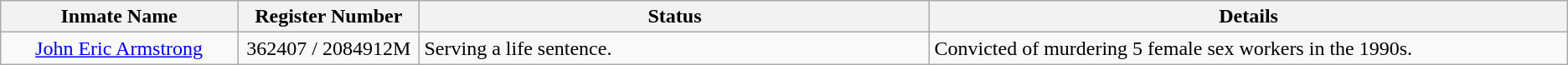<table class="wikitable sortable">
<tr>
<th width=13%>Inmate Name</th>
<th width=10%>Register Number</th>
<th width=28%>Status</th>
<th width=35%>Details</th>
</tr>
<tr>
<td style="text-align:center;"><a href='#'>John Eric Armstrong</a></td>
<td style="text-align:center;">362407 / 2084912M</td>
<td>Serving a life sentence.</td>
<td>Convicted of murdering 5 female sex workers in the 1990s.</td>
</tr>
</table>
